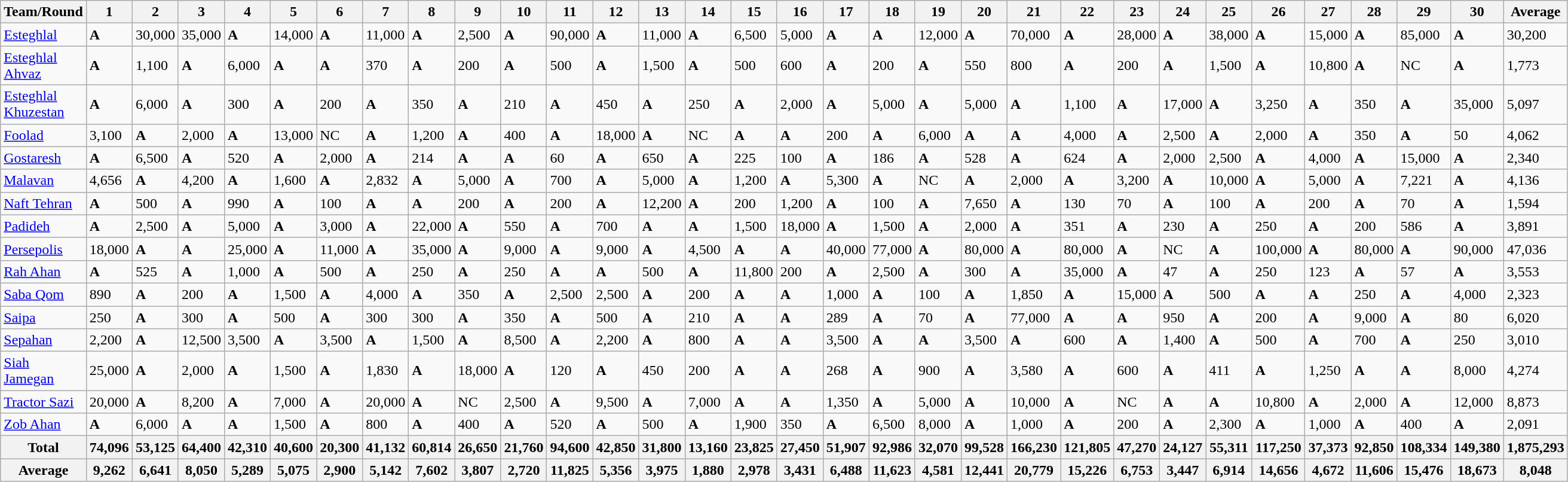<table class="wikitable sortable">
<tr>
<th rowspan="1">Team/Round</th>
<th>1</th>
<th>2</th>
<th>3</th>
<th>4</th>
<th>5</th>
<th>6</th>
<th>7</th>
<th>8</th>
<th>9</th>
<th>10</th>
<th>11</th>
<th>12</th>
<th>13</th>
<th>14</th>
<th>15</th>
<th>16</th>
<th>17</th>
<th>18</th>
<th>19</th>
<th>20</th>
<th>21</th>
<th>22</th>
<th>23</th>
<th>24</th>
<th>25</th>
<th>26</th>
<th>27</th>
<th>28</th>
<th>29</th>
<th>30</th>
<th>Average</th>
</tr>
<tr>
<td><a href='#'>Esteghlal</a></td>
<td><strong>A</strong></td>
<td>30,000</td>
<td>35,000</td>
<td><strong>A</strong></td>
<td>14,000</td>
<td><strong>A</strong></td>
<td>11,000</td>
<td><strong>A</strong></td>
<td>2,500</td>
<td><strong>A</strong></td>
<td>90,000</td>
<td><strong>A</strong></td>
<td>11,000</td>
<td><strong>A</strong></td>
<td>6,500</td>
<td>5,000</td>
<td><strong>A</strong></td>
<td><strong>A</strong></td>
<td>12,000</td>
<td><strong>A</strong></td>
<td>70,000</td>
<td><strong>A</strong></td>
<td>28,000</td>
<td><strong>A</strong></td>
<td>38,000</td>
<td><strong>A</strong></td>
<td>15,000</td>
<td><strong>A</strong></td>
<td>85,000</td>
<td><strong>A</strong></td>
<td>30,200</td>
</tr>
<tr>
<td><a href='#'>Esteghlal Ahvaz</a></td>
<td><strong>A</strong></td>
<td>1,100</td>
<td><strong>A</strong></td>
<td>6,000</td>
<td><strong>A</strong></td>
<td><strong>A</strong></td>
<td>370</td>
<td><strong>A</strong></td>
<td>200</td>
<td><strong>A</strong></td>
<td>500</td>
<td><strong>A</strong></td>
<td>1,500</td>
<td><strong>A</strong></td>
<td>500</td>
<td>600</td>
<td><strong>A</strong></td>
<td>200</td>
<td><strong>A</strong></td>
<td>550</td>
<td>800</td>
<td><strong>A</strong></td>
<td>200</td>
<td><strong>A</strong></td>
<td>1,500</td>
<td><strong>A</strong></td>
<td>10,800</td>
<td><strong>A</strong></td>
<td>NC</td>
<td><strong>A</strong></td>
<td>1,773</td>
</tr>
<tr>
<td><a href='#'>Esteghlal Khuzestan</a></td>
<td><strong>A</strong></td>
<td>6,000</td>
<td><strong>A</strong></td>
<td>300</td>
<td><strong>A</strong></td>
<td>200</td>
<td><strong>A</strong></td>
<td>350</td>
<td><strong>A</strong></td>
<td>210</td>
<td><strong>A</strong></td>
<td>450</td>
<td><strong>A</strong></td>
<td>250</td>
<td><strong>A</strong></td>
<td>2,000</td>
<td><strong>A</strong></td>
<td>5,000</td>
<td><strong>A</strong></td>
<td>5,000</td>
<td><strong>A</strong></td>
<td>1,100</td>
<td><strong>A</strong></td>
<td>17,000</td>
<td><strong>A</strong></td>
<td>3,250</td>
<td><strong>A</strong></td>
<td>350</td>
<td><strong>A</strong></td>
<td>35,000</td>
<td>5,097</td>
</tr>
<tr>
<td><a href='#'>Foolad</a></td>
<td>3,100</td>
<td><strong>A</strong></td>
<td>2,000</td>
<td><strong>A</strong></td>
<td>13,000</td>
<td>NC</td>
<td><strong>A</strong></td>
<td>1,200</td>
<td><strong>A</strong></td>
<td>400</td>
<td><strong>A</strong></td>
<td>18,000</td>
<td><strong>A</strong></td>
<td>NC</td>
<td><strong>A</strong></td>
<td><strong>A</strong></td>
<td>200</td>
<td><strong>A</strong></td>
<td>6,000</td>
<td><strong>A</strong></td>
<td><strong>A</strong></td>
<td>4,000</td>
<td><strong>A</strong></td>
<td>2,500</td>
<td><strong>A</strong></td>
<td>2,000</td>
<td><strong>A</strong></td>
<td>350</td>
<td><strong>A</strong></td>
<td>50</td>
<td>4,062</td>
</tr>
<tr>
<td><a href='#'>Gostaresh</a></td>
<td><strong>A</strong></td>
<td>6,500</td>
<td><strong>A</strong></td>
<td>520</td>
<td><strong>A</strong></td>
<td>2,000</td>
<td><strong>A</strong></td>
<td>214</td>
<td><strong>A</strong></td>
<td><strong>A</strong></td>
<td>60</td>
<td><strong>A</strong></td>
<td>650</td>
<td><strong>A</strong></td>
<td>225</td>
<td>100</td>
<td><strong>A</strong></td>
<td>186</td>
<td><strong>A</strong></td>
<td>528</td>
<td><strong>A</strong></td>
<td>624</td>
<td><strong>A</strong></td>
<td>2,000</td>
<td>2,500</td>
<td><strong>A</strong></td>
<td>4,000</td>
<td><strong>A</strong></td>
<td>15,000</td>
<td><strong>A</strong></td>
<td>2,340</td>
</tr>
<tr>
<td><a href='#'>Malavan</a></td>
<td>4,656</td>
<td><strong>A</strong></td>
<td>4,200</td>
<td><strong>A</strong></td>
<td>1,600</td>
<td><strong>A</strong></td>
<td>2,832</td>
<td><strong>A</strong></td>
<td>5,000</td>
<td><strong>A</strong></td>
<td>700</td>
<td><strong>A</strong></td>
<td>5,000</td>
<td><strong>A</strong></td>
<td>1,200</td>
<td><strong>A</strong></td>
<td>5,300</td>
<td><strong>A</strong></td>
<td>NC</td>
<td><strong>A</strong></td>
<td>2,000</td>
<td><strong>A</strong></td>
<td>3,200</td>
<td><strong>A</strong></td>
<td>10,000</td>
<td><strong>A</strong></td>
<td>5,000</td>
<td><strong>A</strong></td>
<td>7,221</td>
<td><strong>A</strong></td>
<td>4,136</td>
</tr>
<tr>
<td><a href='#'>Naft Tehran</a></td>
<td><strong>A</strong></td>
<td>500</td>
<td><strong>A</strong></td>
<td>990</td>
<td><strong>A</strong></td>
<td>100</td>
<td><strong>A</strong></td>
<td><strong>A</strong></td>
<td>200</td>
<td><strong>A</strong></td>
<td>200</td>
<td><strong>A</strong></td>
<td>12,200</td>
<td><strong>A</strong></td>
<td>200</td>
<td>1,200</td>
<td><strong>A</strong></td>
<td>100</td>
<td><strong>A</strong></td>
<td>7,650</td>
<td><strong>A</strong></td>
<td>130</td>
<td>70</td>
<td><strong>A</strong></td>
<td>100</td>
<td><strong>A</strong></td>
<td>200</td>
<td><strong>A</strong></td>
<td>70</td>
<td><strong>A</strong></td>
<td>1,594</td>
</tr>
<tr>
<td><a href='#'>Padideh</a></td>
<td><strong>A</strong></td>
<td>2,500</td>
<td><strong>A</strong></td>
<td>5,000</td>
<td><strong>A</strong></td>
<td>3,000</td>
<td><strong>A</strong></td>
<td>22,000</td>
<td><strong>A</strong></td>
<td>550</td>
<td><strong>A</strong></td>
<td>700</td>
<td><strong>A</strong></td>
<td><strong>A</strong></td>
<td>1,500</td>
<td>18,000</td>
<td><strong>A</strong></td>
<td>1,500</td>
<td><strong>A</strong></td>
<td>2,000</td>
<td><strong>A</strong></td>
<td>351</td>
<td><strong>A</strong></td>
<td>230</td>
<td><strong>A</strong></td>
<td>250</td>
<td><strong>A</strong></td>
<td>200</td>
<td>586</td>
<td><strong>A</strong></td>
<td>3,891</td>
</tr>
<tr>
<td><a href='#'>Persepolis</a></td>
<td>18,000</td>
<td><strong>A</strong></td>
<td><strong>A</strong></td>
<td>25,000</td>
<td><strong>A</strong></td>
<td>11,000</td>
<td><strong>A</strong></td>
<td>35,000</td>
<td><strong>A</strong></td>
<td>9,000</td>
<td><strong>A</strong></td>
<td>9,000</td>
<td><strong>A</strong></td>
<td>4,500</td>
<td><strong>A</strong></td>
<td><strong>A</strong></td>
<td>40,000</td>
<td>77,000</td>
<td><strong>A</strong></td>
<td>80,000</td>
<td><strong>A</strong></td>
<td>80,000</td>
<td><strong>A</strong></td>
<td>NC</td>
<td><strong>A</strong></td>
<td>100,000</td>
<td><strong>A</strong></td>
<td>80,000</td>
<td><strong>A</strong></td>
<td>90,000</td>
<td>47,036</td>
</tr>
<tr>
<td><a href='#'>Rah Ahan</a></td>
<td><strong>A</strong></td>
<td>525</td>
<td><strong>A</strong></td>
<td>1,000</td>
<td><strong>A</strong></td>
<td>500</td>
<td><strong>A</strong></td>
<td>250</td>
<td><strong>A</strong></td>
<td>250</td>
<td><strong>A</strong></td>
<td><strong>A</strong></td>
<td>500</td>
<td><strong>A</strong></td>
<td>11,800</td>
<td>200</td>
<td><strong>A</strong></td>
<td>2,500</td>
<td><strong>A</strong></td>
<td>300</td>
<td><strong>A</strong></td>
<td>35,000</td>
<td><strong>A</strong></td>
<td>47</td>
<td><strong>A</strong></td>
<td>250</td>
<td>123</td>
<td><strong>A</strong></td>
<td>57</td>
<td><strong>A</strong></td>
<td>3,553</td>
</tr>
<tr>
<td><a href='#'>Saba Qom</a></td>
<td>890</td>
<td><strong>A</strong></td>
<td>200</td>
<td><strong>A</strong></td>
<td>1,500</td>
<td><strong>A</strong></td>
<td>4,000</td>
<td><strong>A</strong></td>
<td>350</td>
<td><strong>A</strong></td>
<td>2,500</td>
<td>2,500</td>
<td><strong>A</strong></td>
<td>200</td>
<td><strong>A</strong></td>
<td><strong>A</strong></td>
<td>1,000</td>
<td><strong>A</strong></td>
<td>100</td>
<td><strong>A</strong></td>
<td>1,850</td>
<td><strong>A</strong></td>
<td>15,000</td>
<td><strong>A</strong></td>
<td>500</td>
<td><strong>A</strong></td>
<td><strong>A</strong></td>
<td>250</td>
<td><strong>A</strong></td>
<td>4,000</td>
<td>2,323</td>
</tr>
<tr>
<td><a href='#'>Saipa</a></td>
<td>250</td>
<td><strong>A</strong></td>
<td>300</td>
<td><strong>A</strong></td>
<td>500</td>
<td><strong>A</strong></td>
<td>300</td>
<td>300</td>
<td><strong>A</strong></td>
<td>350</td>
<td><strong>A</strong></td>
<td>500</td>
<td><strong>A</strong></td>
<td>210</td>
<td><strong>A</strong></td>
<td><strong>A</strong></td>
<td>289</td>
<td><strong>A</strong></td>
<td>70</td>
<td><strong>A</strong></td>
<td>77,000</td>
<td><strong>A</strong></td>
<td><strong>A</strong></td>
<td>950</td>
<td><strong>A</strong></td>
<td>200</td>
<td><strong>A</strong></td>
<td>9,000</td>
<td><strong>A</strong></td>
<td>80</td>
<td>6,020</td>
</tr>
<tr>
<td><a href='#'>Sepahan</a></td>
<td>2,200</td>
<td><strong>A</strong></td>
<td>12,500</td>
<td>3,500</td>
<td><strong>A</strong></td>
<td>3,500</td>
<td><strong>A</strong></td>
<td>1,500</td>
<td><strong>A</strong></td>
<td>8,500</td>
<td><strong>A</strong></td>
<td>2,200</td>
<td><strong>A</strong></td>
<td>800</td>
<td><strong>A</strong></td>
<td><strong>A</strong></td>
<td>3,500</td>
<td><strong>A</strong></td>
<td><strong>A</strong></td>
<td>3,500</td>
<td><strong>A</strong></td>
<td>600</td>
<td><strong>A</strong></td>
<td>1,400</td>
<td><strong>A</strong></td>
<td>500</td>
<td><strong>A</strong></td>
<td>700</td>
<td><strong>A</strong></td>
<td>250</td>
<td>3,010</td>
</tr>
<tr>
<td><a href='#'>Siah Jamegan</a></td>
<td>25,000</td>
<td><strong>A</strong></td>
<td>2,000</td>
<td><strong>A</strong></td>
<td>1,500</td>
<td><strong>A</strong></td>
<td>1,830</td>
<td><strong>A</strong></td>
<td>18,000</td>
<td><strong>A</strong></td>
<td>120</td>
<td><strong>A</strong></td>
<td>450</td>
<td>200</td>
<td><strong>A</strong></td>
<td><strong>A</strong></td>
<td>268</td>
<td><strong>A</strong></td>
<td>900</td>
<td><strong>A</strong></td>
<td>3,580</td>
<td><strong>A</strong></td>
<td>600</td>
<td><strong>A</strong></td>
<td>411</td>
<td><strong>A</strong></td>
<td>1,250</td>
<td><strong>A</strong></td>
<td><strong>A</strong></td>
<td>8,000</td>
<td>4,274</td>
</tr>
<tr>
<td><a href='#'>Tractor Sazi</a></td>
<td>20,000</td>
<td><strong>A</strong></td>
<td>8,200</td>
<td><strong>A</strong></td>
<td>7,000</td>
<td><strong>A</strong></td>
<td>20,000</td>
<td><strong>A</strong></td>
<td>NC</td>
<td>2,500</td>
<td><strong>A</strong></td>
<td>9,500</td>
<td><strong>A</strong></td>
<td>7,000</td>
<td><strong>A</strong></td>
<td><strong>A</strong></td>
<td>1,350</td>
<td><strong>A</strong></td>
<td>5,000</td>
<td><strong>A</strong></td>
<td>10,000</td>
<td><strong>A</strong></td>
<td>NC</td>
<td><strong>A</strong></td>
<td><strong>A</strong></td>
<td>10,800</td>
<td><strong>A</strong></td>
<td>2,000</td>
<td><strong>A</strong></td>
<td>12,000</td>
<td>8,873</td>
</tr>
<tr>
<td><a href='#'>Zob Ahan</a></td>
<td><strong>A</strong></td>
<td>6,000</td>
<td><strong>A</strong></td>
<td><strong>A</strong></td>
<td>1,500</td>
<td><strong>A</strong></td>
<td>800</td>
<td><strong>A</strong></td>
<td>400</td>
<td><strong>A</strong></td>
<td>520</td>
<td><strong>A</strong></td>
<td>500</td>
<td><strong>A</strong></td>
<td>1,900</td>
<td>350</td>
<td><strong>A</strong></td>
<td>6,500</td>
<td>8,000</td>
<td><strong>A</strong></td>
<td>1,000</td>
<td><strong>A</strong></td>
<td>200</td>
<td><strong>A</strong></td>
<td>2,300</td>
<td><strong>A</strong></td>
<td>1,000</td>
<td><strong>A</strong></td>
<td>400</td>
<td><strong>A</strong></td>
<td>2,091</td>
</tr>
<tr>
<th>Total</th>
<th>74,096</th>
<th>53,125</th>
<th>64,400</th>
<th>42,310</th>
<th>40,600</th>
<th>20,300</th>
<th>41,132</th>
<th>60,814</th>
<th>26,650</th>
<th>21,760</th>
<th>94,600</th>
<th>42,850</th>
<th>31,800</th>
<th>13,160</th>
<th>23,825</th>
<th>27,450</th>
<th>51,907</th>
<th>92,986</th>
<th>32,070</th>
<th>99,528</th>
<th>166,230</th>
<th>121,805</th>
<th>47,270</th>
<th>24,127</th>
<th>55,311</th>
<th>117,250</th>
<th>37,373</th>
<th>92,850</th>
<th>108,334</th>
<th>149,380</th>
<th>1,875,293</th>
</tr>
<tr>
<th>Average</th>
<th>9,262</th>
<th>6,641</th>
<th>8,050</th>
<th>5,289</th>
<th>5,075</th>
<th>2,900</th>
<th>5,142</th>
<th>7,602</th>
<th>3,807</th>
<th>2,720</th>
<th>11,825</th>
<th>5,356</th>
<th>3,975</th>
<th>1,880</th>
<th>2,978</th>
<th>3,431</th>
<th>6,488</th>
<th>11,623</th>
<th>4,581</th>
<th>12,441</th>
<th>20,779</th>
<th>15,226</th>
<th>6,753</th>
<th>3,447</th>
<th>6,914</th>
<th>14,656</th>
<th>4,672</th>
<th>11,606</th>
<th>15,476</th>
<th>18,673</th>
<th>8,048</th>
</tr>
</table>
